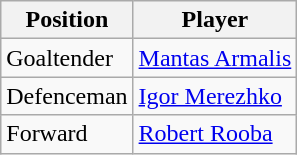<table class="wikitable">
<tr>
<th>Position</th>
<th>Player</th>
</tr>
<tr>
<td>Goaltender</td>
<td> <a href='#'>Mantas Armalis</a></td>
</tr>
<tr>
<td>Defenceman</td>
<td> <a href='#'>Igor Merezhko</a></td>
</tr>
<tr>
<td>Forward</td>
<td> <a href='#'>Robert Rooba</a></td>
</tr>
</table>
